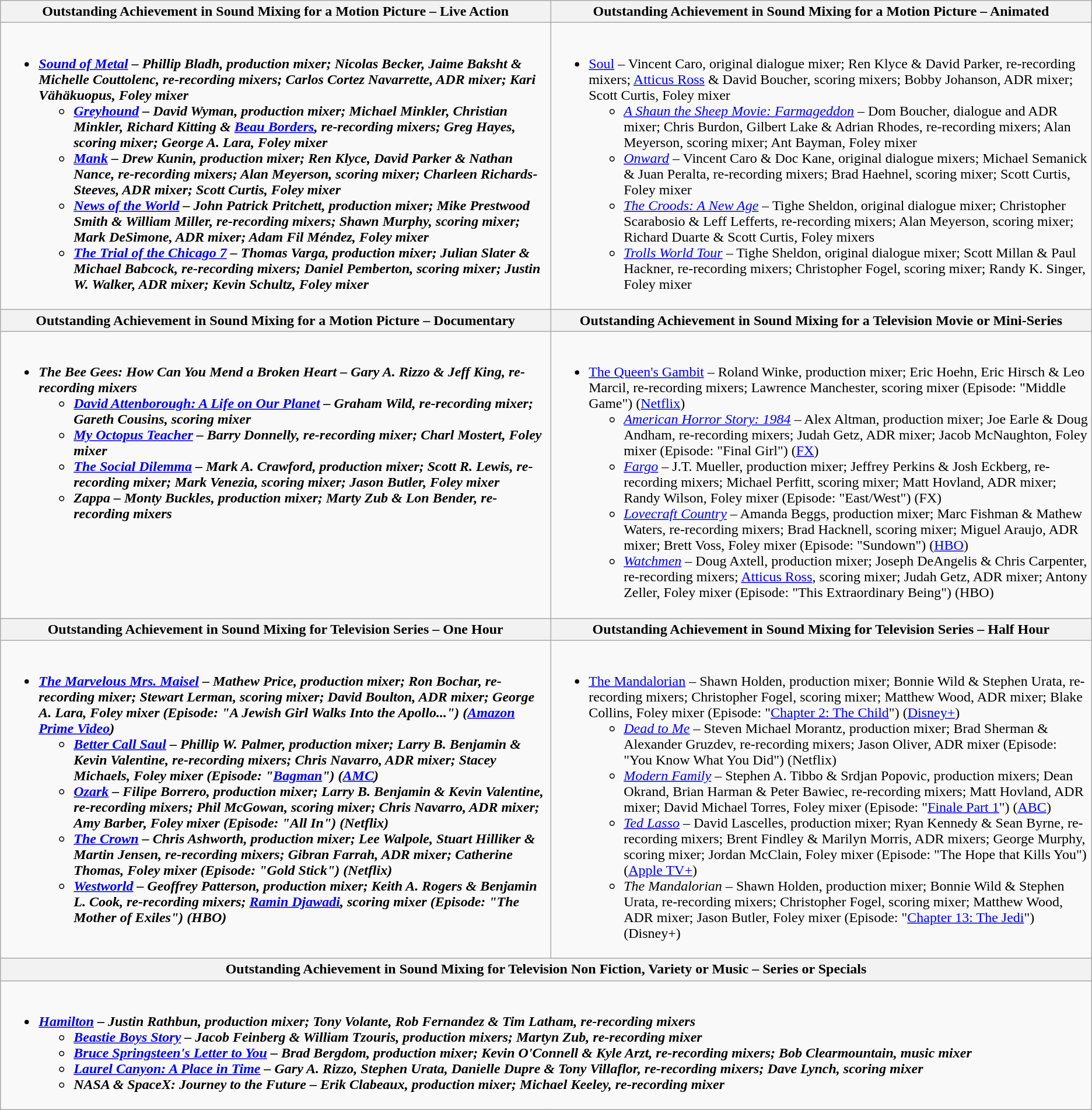<table class=wikitable style="width=100%">
<tr>
<th style="width=50%">Outstanding Achievement in Sound Mixing for a Motion Picture – Live Action</th>
<th style="width=50%">Outstanding Achievement in Sound Mixing for a Motion Picture – Animated</th>
</tr>
<tr>
<td valign="top"><br><ul><li><strong><em><a href='#'>Sound of Metal</a><em> – Phillip Bladh, production mixer; Nicolas Becker, Jaime Baksht & Michelle Couttolenc, re-recording mixers; Carlos Cortez Navarrette, ADR mixer; Kari Vähäkuopus, Foley mixer<strong><ul><li></em><a href='#'>Greyhound</a><em> – David Wyman, production mixer; Michael Minkler, Christian Minkler, Richard Kitting & <a href='#'>Beau Borders</a>, re-recording mixers; Greg Hayes, scoring mixer; George A. Lara, Foley mixer</li><li></em><a href='#'>Mank</a><em> – Drew Kunin, production mixer; Ren Klyce, David Parker & Nathan Nance, re-recording mixers; Alan Meyerson, scoring mixer; Charleen Richards-Steeves, ADR mixer; Scott Curtis, Foley mixer</li><li></em><a href='#'>News of the World</a><em> – John Patrick Pritchett, production mixer; Mike Prestwood Smith & William Miller, re-recording mixers; Shawn Murphy, scoring mixer; Mark DeSimone, ADR mixer; Adam Fil Méndez, Foley mixer</li><li></em><a href='#'>The Trial of the Chicago 7</a><em> – Thomas Varga, production mixer; Julian Slater & Michael Babcock, re-recording mixers; Daniel Pemberton, scoring mixer; Justin W. Walker, ADR mixer; Kevin Schultz, Foley mixer</li></ul></li></ul></td>
<td valign="top"><br><ul><li></em></strong><a href='#'>Soul</a></em> – Vincent Caro, original dialogue mixer; Ren Klyce & David Parker, re-recording mixers; <a href='#'>Atticus Ross</a> & David Boucher, scoring mixers; Bobby Johanson, ADR mixer; Scott Curtis, Foley mixer</strong><ul><li><em><a href='#'>A Shaun the Sheep Movie: Farmageddon</a></em> – Dom Boucher, dialogue and ADR mixer; Chris Burdon, Gilbert Lake & Adrian Rhodes, re-recording mixers; Alan Meyerson, scoring mixer; Ant Bayman, Foley mixer</li><li><em><a href='#'>Onward</a></em> – Vincent Caro & Doc Kane, original dialogue mixers; Michael Semanick & Juan Peralta, re-recording mixers; Brad Haehnel, scoring mixer; Scott Curtis, Foley mixer</li><li><em><a href='#'>The Croods: A New Age</a></em> – Tighe Sheldon, original dialogue mixer; Christopher Scarabosio & Leff Lefferts, re-recording mixers; Alan Meyerson, scoring mixer; Richard Duarte & Scott Curtis, Foley mixers</li><li><em><a href='#'>Trolls World Tour</a></em> – Tighe Sheldon, original dialogue mixer; Scott Millan & Paul Hackner, re-recording mixers; Christopher Fogel, scoring mixer; Randy K. Singer, Foley mixer</li></ul></li></ul></td>
</tr>
<tr>
<th style="width=50%">Outstanding Achievement in Sound Mixing for a Motion Picture – Documentary</th>
<th style="width=50%">Outstanding Achievement in Sound Mixing for a Television Movie or Mini-Series</th>
</tr>
<tr>
<td valign="top"><br><ul><li><strong><em>The Bee Gees: How Can You Mend a Broken Heart<em> – Gary A. Rizzo & Jeff King, re-recording mixers<strong><ul><li></em><a href='#'>David Attenborough: A Life on Our Planet</a><em> – Graham Wild, re-recording mixer; Gareth Cousins, scoring mixer</li><li></em><a href='#'>My Octopus Teacher</a><em> – Barry Donnelly, re-recording mixer; Charl Mostert, Foley mixer</li><li></em><a href='#'>The Social Dilemma</a><em> – Mark A. Crawford, production mixer; Scott R. Lewis, re-recording mixer; Mark Venezia, scoring mixer; Jason Butler, Foley mixer</li><li></em>Zappa<em> – Monty Buckles, production mixer; Marty Zub & Lon Bender, re-recording mixers</li></ul></li></ul></td>
<td valign="top"><br><ul><li></em></strong><a href='#'>The Queen's Gambit</a></em> – Roland Winke, production mixer; Eric Hoehn, Eric Hirsch & Leo Marcil, re-recording mixers; Lawrence Manchester, scoring mixer (Episode: "Middle Game") (<a href='#'>Netflix</a>)</strong><ul><li><em><a href='#'>American Horror Story: 1984</a></em> – Alex Altman, production mixer; Joe Earle & Doug Andham, re-recording mixers; Judah Getz, ADR mixer; Jacob McNaughton, Foley mixer (Episode: "Final Girl") (<a href='#'>FX</a>)</li><li><em><a href='#'>Fargo</a></em> – J.T. Mueller, production mixer; Jeffrey Perkins & Josh Eckberg, re-recording mixers; Michael Perfitt, scoring mixer; Matt Hovland, ADR mixer; Randy Wilson, Foley mixer (Episode: "East/West") (FX)</li><li><em><a href='#'>Lovecraft Country</a></em> – Amanda Beggs, production mixer; Marc Fishman & Mathew Waters, re-recording mixers; Brad Hacknell, scoring mixer; Miguel Araujo, ADR mixer; Brett Voss, Foley mixer (Episode: "Sundown") (<a href='#'>HBO</a>)</li><li><em><a href='#'>Watchmen</a></em> – Doug Axtell, production mixer; Joseph DeAngelis & Chris Carpenter, re-recording mixers; <a href='#'>Atticus Ross</a>, scoring mixer; Judah Getz, ADR mixer; Antony Zeller, Foley mixer (Episode: "This Extraordinary Being") (HBO)</li></ul></li></ul></td>
</tr>
<tr>
<th style="width=50%">Outstanding Achievement in Sound Mixing for Television Series – One Hour</th>
<th style="width=50%">Outstanding Achievement in Sound Mixing for Television Series – Half Hour</th>
</tr>
<tr>
<td valign="top"><br><ul><li><strong><em><a href='#'>The Marvelous Mrs. Maisel</a><em> – Mathew Price, production mixer; Ron Bochar, re-recording mixer; Stewart Lerman, scoring mixer; David Boulton, ADR mixer; George A. Lara, Foley mixer (Episode: "A Jewish Girl Walks Into the Apollo...") (<a href='#'>Amazon Prime Video</a>)<strong><ul><li></em><a href='#'>Better Call Saul</a><em> – Phillip W. Palmer, production mixer; Larry B. Benjamin & Kevin Valentine, re-recording mixers; Chris Navarro, ADR mixer; Stacey Michaels, Foley mixer (Episode: "<a href='#'>Bagman</a>") (<a href='#'>AMC</a>)</li><li></em><a href='#'>Ozark</a><em> – Filipe Borrero, production mixer; Larry B. Benjamin & Kevin Valentine, re-recording mixers; Phil McGowan, scoring mixer; Chris Navarro, ADR mixer; Amy Barber, Foley mixer (Episode: "All In") (Netflix)</li><li></em><a href='#'>The Crown</a><em> – Chris Ashworth, production mixer; Lee Walpole, Stuart Hilliker & Martin Jensen, re-recording mixers; Gibran Farrah, ADR mixer; Catherine Thomas, Foley mixer (Episode: "Gold Stick") (Netflix)</li><li></em><a href='#'>Westworld</a><em> – Geoffrey Patterson, production mixer; Keith A. Rogers & Benjamin L. Cook, re-recording mixers; <a href='#'>Ramin Djawadi</a>, scoring mixer (Episode: "The Mother of Exiles") (HBO)</li></ul></li></ul></td>
<td valign="top"><br><ul><li></em></strong><a href='#'>The Mandalorian</a></em> – Shawn Holden, production mixer; Bonnie Wild & Stephen Urata, re-recording mixers; Christopher Fogel, scoring mixer; Matthew Wood, ADR mixer; Blake Collins, Foley mixer (Episode: "<a href='#'>Chapter 2: The Child</a>") (<a href='#'>Disney+</a>)</strong><ul><li><em><a href='#'>Dead to Me</a></em> – Steven Michael Morantz, production mixer; Brad Sherman & Alexander Gruzdev, re-recording mixers; Jason Oliver, ADR mixer (Episode: "You Know What You Did") (Netflix)</li><li><em><a href='#'>Modern Family</a></em> – Stephen A. Tibbo & Srdjan Popovic, production mixers; Dean Okrand, Brian Harman & Peter Bawiec, re-recording mixers; Matt Hovland, ADR mixer; David Michael Torres, Foley mixer (Episode: "<a href='#'>Finale Part 1</a>") (<a href='#'>ABC</a>)</li><li><em><a href='#'>Ted Lasso</a></em> – David Lascelles, production mixer; Ryan Kennedy & Sean Byrne, re-recording mixers; Brent Findley & Marilyn Morris, ADR mixers; George Murphy, scoring mixer; Jordan McClain, Foley mixer (Episode: "The Hope that Kills You") (<a href='#'>Apple TV+</a>)</li><li><em>The Mandalorian</em> – Shawn Holden, production mixer; Bonnie Wild & Stephen Urata, re-recording mixers; Christopher Fogel, scoring mixer; Matthew Wood, ADR mixer; Jason Butler, Foley mixer (Episode: "<a href='#'>Chapter 13: The Jedi</a>") (Disney+)</li></ul></li></ul></td>
</tr>
<tr>
<th colspan="2" style="width=50%">Outstanding Achievement in Sound Mixing for Television Non Fiction, Variety or Music – Series or Specials</th>
</tr>
<tr>
<td valign="top" colspan="2"><br><ul><li><strong><em><a href='#'>Hamilton</a><em> – Justin Rathbun, production mixer; Tony Volante, Rob Fernandez & Tim Latham, re-recording mixers<strong><ul><li></em><a href='#'>Beastie Boys Story</a><em> – Jacob Feinberg & William Tzouris, production mixers; Martyn Zub, re-recording mixer</li><li></em><a href='#'>Bruce Springsteen's Letter to You</a><em> – Brad Bergdom, production mixer; Kevin O'Connell & Kyle Arzt, re-recording mixers; Bob Clearmountain, music mixer</li><li></em><a href='#'>Laurel Canyon: A Place in Time</a><em> – Gary A. Rizzo, Stephen Urata, Danielle Dupre & Tony Villaflor, re-recording mixers; Dave Lynch, scoring mixer</li><li></em>NASA & SpaceX: Journey to the Future<em> – Erik Clabeaux, production mixer; Michael Keeley, re-recording mixer</li></ul></li></ul></td>
</tr>
</table>
